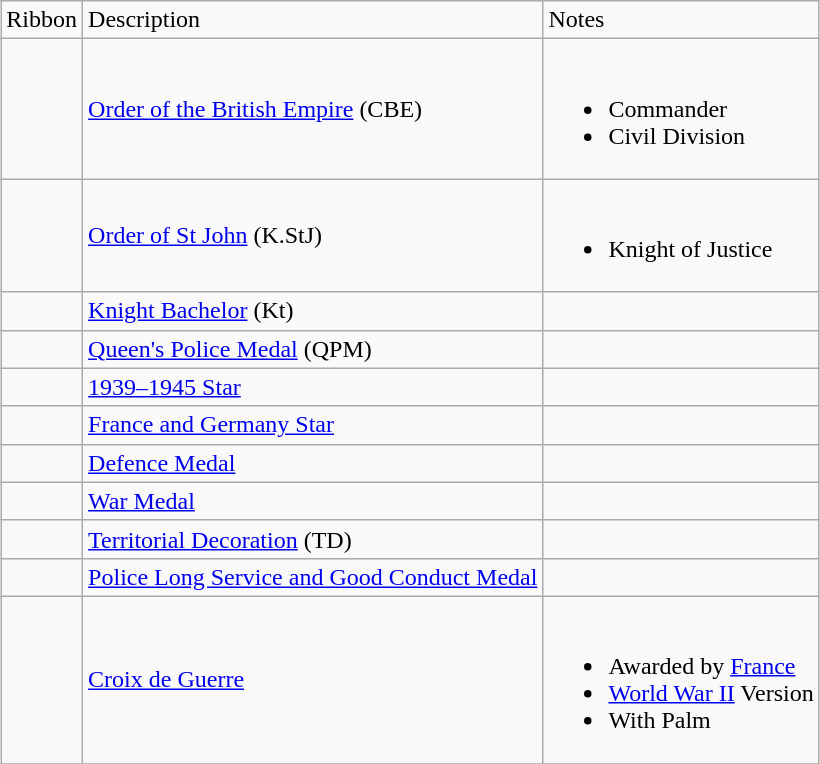<table class="wikitable" style="margin:auto;" align="center">
<tr>
<td>Ribbon</td>
<td>Description</td>
<td>Notes</td>
</tr>
<tr>
<td></td>
<td><a href='#'>Order of the British Empire</a> (CBE)</td>
<td><br><ul><li>Commander</li><li>Civil Division</li></ul></td>
</tr>
<tr>
<td></td>
<td><a href='#'>Order of St John</a> (K.StJ)</td>
<td><br><ul><li>Knight of Justice</li></ul></td>
</tr>
<tr>
<td></td>
<td><a href='#'>Knight Bachelor</a> (Kt)</td>
<td></td>
</tr>
<tr>
<td></td>
<td><a href='#'>Queen's Police Medal</a> (QPM)</td>
<td></td>
</tr>
<tr>
<td></td>
<td><a href='#'>1939–1945 Star</a></td>
<td></td>
</tr>
<tr>
<td></td>
<td><a href='#'>France and Germany Star</a></td>
<td></td>
</tr>
<tr>
<td></td>
<td><a href='#'>Defence Medal</a></td>
<td></td>
</tr>
<tr>
<td></td>
<td><a href='#'>War Medal</a></td>
<td></td>
</tr>
<tr>
<td></td>
<td><a href='#'>Territorial Decoration</a> (TD)</td>
<td></td>
</tr>
<tr>
<td></td>
<td><a href='#'>Police Long Service and Good Conduct Medal</a></td>
<td></td>
</tr>
<tr>
<td></td>
<td><a href='#'>Croix de Guerre</a></td>
<td><br><ul><li>Awarded by <a href='#'>France</a></li><li><a href='#'>World War II</a> Version</li><li>With Palm</li></ul></td>
</tr>
<tr>
</tr>
</table>
